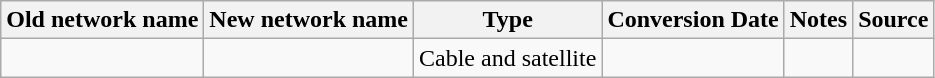<table class="wikitable">
<tr>
<th>Old network name</th>
<th>New network name</th>
<th>Type</th>
<th>Conversion Date</th>
<th>Notes</th>
<th>Source</th>
</tr>
<tr>
<td><a href='#'></a></td>
<td></td>
<td>Cable and satellite</td>
<td></td>
<td></td>
<td></td>
</tr>
</table>
